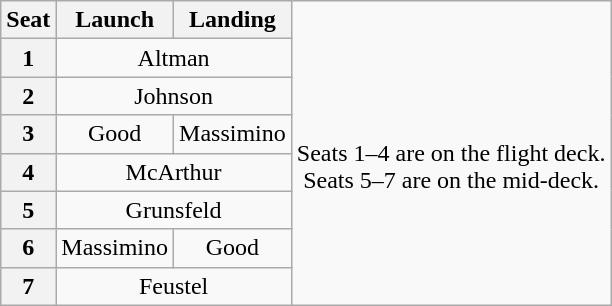<table class="wikitable" style="text-align:center">
<tr>
<th>Seat</th>
<th>Launch</th>
<th>Landing</th>
<td rowspan=8><br>Seats 1–4 are on the flight deck.<br>Seats 5–7 are on the mid-deck.</td>
</tr>
<tr>
<th>1</th>
<td colspan=2>Altman</td>
</tr>
<tr>
<th>2</th>
<td colspan=2>Johnson</td>
</tr>
<tr>
<th>3</th>
<td>Good</td>
<td>Massimino</td>
</tr>
<tr>
<th>4</th>
<td colspan=2>McArthur</td>
</tr>
<tr>
<th>5</th>
<td colspan=2>Grunsfeld</td>
</tr>
<tr>
<th>6</th>
<td>Massimino</td>
<td>Good</td>
</tr>
<tr>
<th>7</th>
<td colspan=2>Feustel</td>
</tr>
</table>
